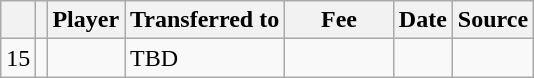<table class="wikitable plainrowheaders sortable">
<tr>
<th></th>
<th></th>
<th scope=col>Player</th>
<th>Transferred to</th>
<th !scope=col; style="width: 65px;">Fee</th>
<th scope=col>Date</th>
<th scope=col>Source</th>
</tr>
<tr>
<td align=center>15</td>
<td align=center></td>
<td></td>
<td>TBD</td>
<td></td>
<td></td>
<td></td>
</tr>
</table>
